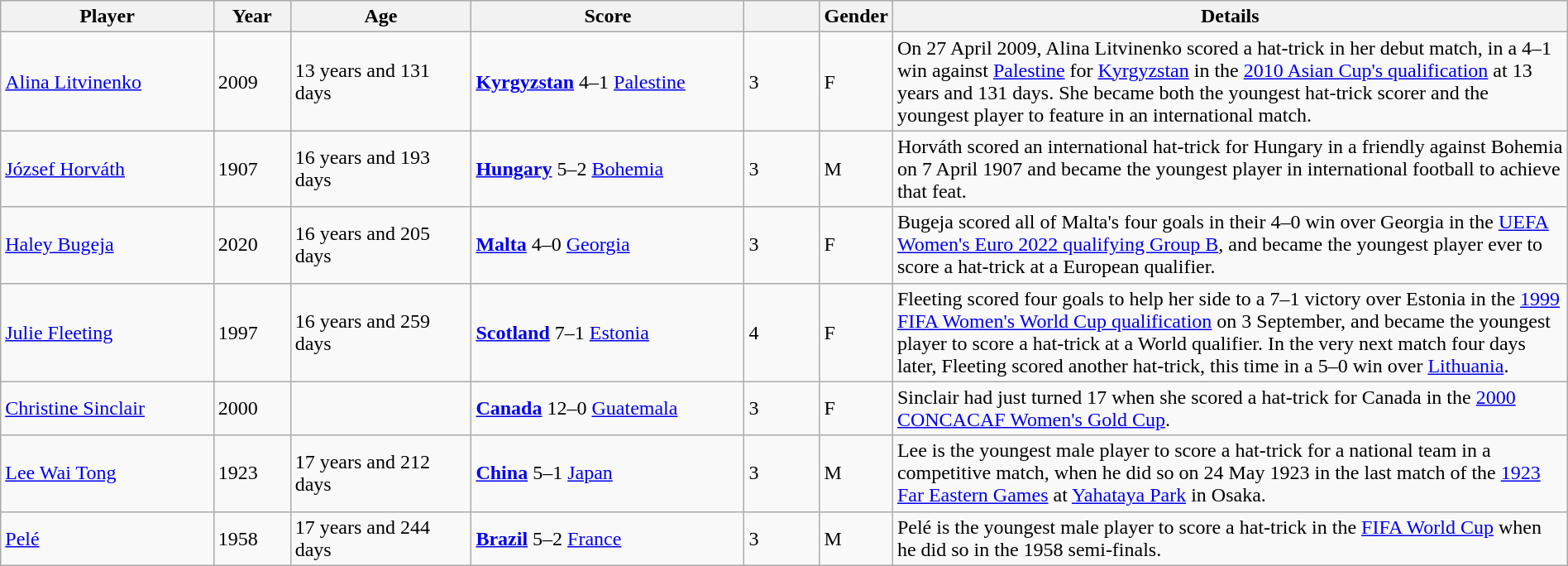<table class="wikitable sortable" width="100%">
<tr>
<th width="14%">Player</th>
<th width="5%">Year</th>
<th width="12%">Age</th>
<th width="18%">Score</th>
<th width="5%"></th>
<th width="1%">Gender</th>
<th width="50%">Details</th>
</tr>
<tr>
<td> <a href='#'>Alina Litvinenko</a></td>
<td>2009</td>
<td>13 years and 131 days</td>
<td><a href='#'><strong>Kyrgyzstan</strong></a> 4–1 <a href='#'>Palestine</a></td>
<td>3</td>
<td>F</td>
<td>On 27 April 2009, Alina Litvinenko scored a hat-trick in her debut match, in a 4–1 win against <a href='#'>Palestine</a> for <a href='#'>Kyrgyzstan</a> in the <a href='#'>2010 Asian Cup's qualification</a> at 13 years and 131 days. She became both the youngest hat-trick scorer and the youngest player to feature in an international match.</td>
</tr>
<tr>
<td> <a href='#'>József Horváth</a></td>
<td>1907</td>
<td>16 years and 193 days</td>
<td><a href='#'><strong>Hungary</strong></a> 5–2 <a href='#'>Bohemia</a></td>
<td>3</td>
<td>M</td>
<td>Horváth scored an international hat-trick for Hungary in a friendly against Bohemia on 7 April 1907 and became the youngest player in international football to achieve that feat.</td>
</tr>
<tr>
<td> <a href='#'>Haley Bugeja</a></td>
<td>2020</td>
<td>16 years and 205 days</td>
<td><a href='#'><strong>Malta</strong></a> 4–0 <a href='#'>Georgia</a></td>
<td>3</td>
<td>F</td>
<td>Bugeja scored all of Malta's four goals in their 4–0 win over Georgia in the <a href='#'>UEFA Women's Euro 2022 qualifying Group B</a>, and became the youngest player ever to score a hat-trick at a European qualifier.</td>
</tr>
<tr>
<td> <a href='#'>Julie Fleeting</a></td>
<td>1997</td>
<td>16 years and 259 days</td>
<td><a href='#'><strong>Scotland</strong></a> 7–1 <a href='#'>Estonia</a></td>
<td>4</td>
<td>F</td>
<td>Fleeting scored four goals to help her side to a 7–1 victory over Estonia in the <a href='#'>1999 FIFA Women's World Cup qualification</a> on 3 September, and became the youngest player to score a hat-trick at a World qualifier. In the very next match four days later, Fleeting scored another hat-trick, this time in a 5–0 win over <a href='#'>Lithuania</a>.</td>
</tr>
<tr>
<td> <a href='#'>Christine Sinclair</a></td>
<td>2000</td>
<td></td>
<td><strong><a href='#'>Canada</a></strong> 12–0 <a href='#'>Guatemala</a></td>
<td>3</td>
<td>F</td>
<td>Sinclair had just turned 17 when she scored a hat-trick for Canada in the <a href='#'>2000 CONCACAF Women's Gold Cup</a>.</td>
</tr>
<tr>
<td> <a href='#'>Lee Wai Tong</a></td>
<td>1923</td>
<td>17 years and 212 days</td>
<td><a href='#'><strong>China</strong></a> 5–1 <a href='#'>Japan</a></td>
<td>3</td>
<td>M</td>
<td>Lee is the youngest male player to score a hat-trick for a national team in a competitive match, when he did so on 24 May 1923 in the last match of the <a href='#'>1923 Far Eastern Games</a> at <a href='#'>Yahataya Park</a> in Osaka.</td>
</tr>
<tr>
<td> <a href='#'>Pelé</a></td>
<td>1958</td>
<td>17 years and 244 days</td>
<td><a href='#'><strong>Brazil</strong></a> 5–2 <a href='#'>France</a></td>
<td>3</td>
<td>M</td>
<td>Pelé is the youngest male player to score a hat-trick in the <a href='#'>FIFA World Cup</a> when he did so in the 1958 semi-finals.</td>
</tr>
</table>
